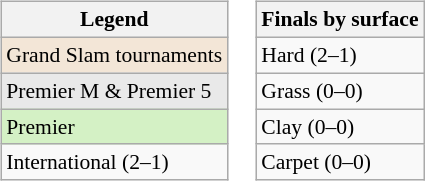<table>
<tr valign=top>
<td><br><table class="sortable wikitable" style="font-size:90%;">
<tr>
<th>Legend</th>
</tr>
<tr>
<td bgcolor=f3e6d7>Grand Slam tournaments</td>
</tr>
<tr>
<td bgcolor=e9e9e9>Premier M & Premier 5</td>
</tr>
<tr>
<td bgcolor=d4f1c5>Premier</td>
</tr>
<tr>
<td>International (2–1)</td>
</tr>
</table>
</td>
<td><br><table class="sortable wikitable" style="font-size:90%;">
<tr>
<th>Finals by surface</th>
</tr>
<tr>
<td>Hard (2–1)</td>
</tr>
<tr>
<td>Grass (0–0)</td>
</tr>
<tr>
<td>Clay (0–0)</td>
</tr>
<tr>
<td>Carpet (0–0)</td>
</tr>
</table>
</td>
</tr>
</table>
